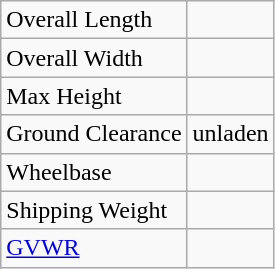<table class="wikitable sortable">
<tr>
<td align="left">Overall Length</td>
<td align="left"></td>
</tr>
<tr>
<td align="left">Overall Width</td>
<td align="left"></td>
</tr>
<tr>
<td align="left">Max Height</td>
<td align="left"></td>
</tr>
<tr>
<td align="left">Ground Clearance</td>
<td align="left"> unladen</td>
</tr>
<tr>
<td align="left">Wheelbase</td>
<td align="left"></td>
</tr>
<tr>
<td align="left">Shipping Weight</td>
<td align="left"></td>
</tr>
<tr>
<td align="left"><a href='#'>GVWR</a></td>
<td align="left"></td>
</tr>
</table>
